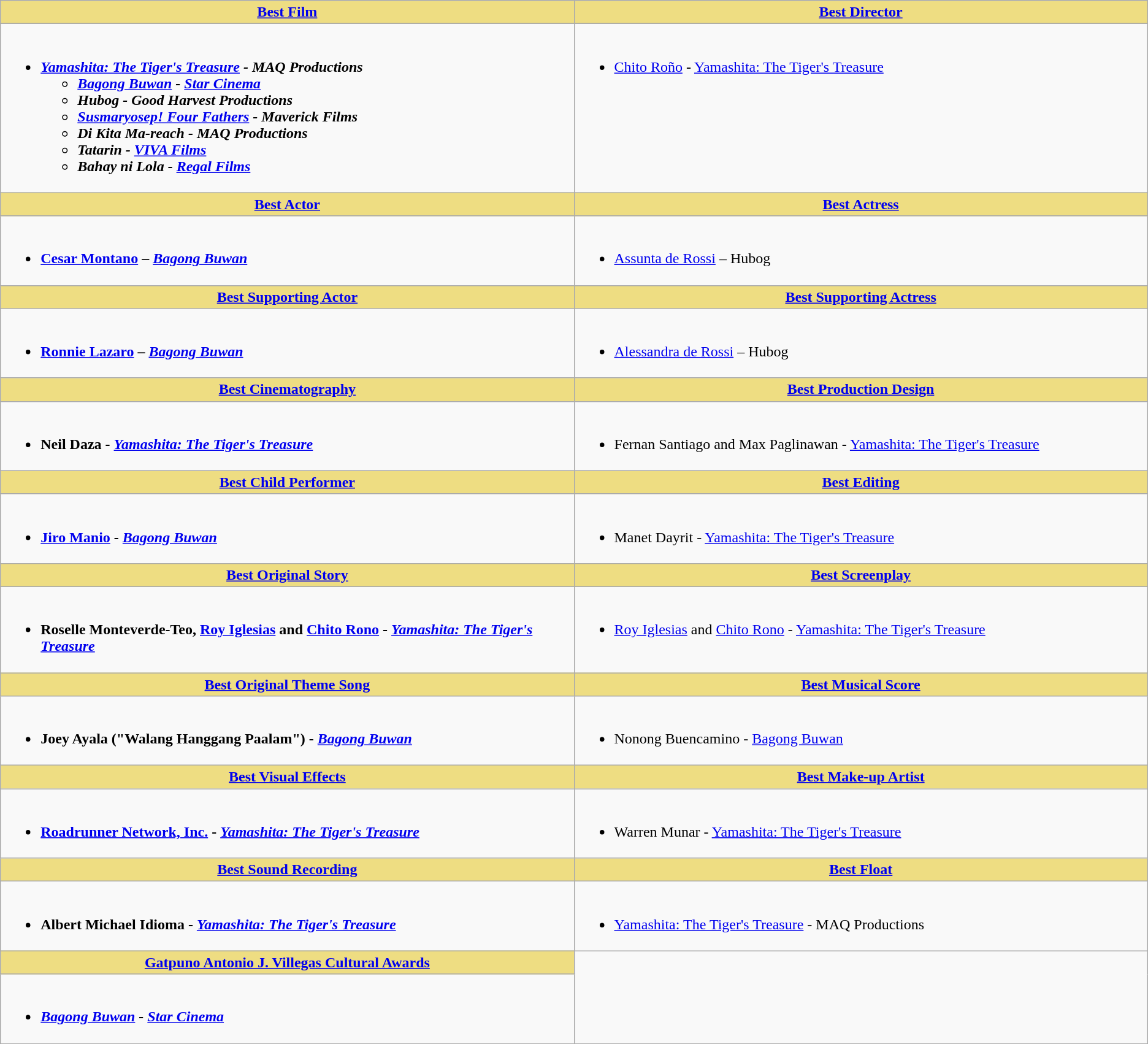<table class=wikitable>
<tr>
<th style="background:#EEDD82; width:50%"><a href='#'>Best Film</a></th>
<th style="background:#EEDD82; width:50%"><a href='#'>Best Director</a></th>
</tr>
<tr>
<td valign="top"><br><ul><li><strong><em><a href='#'>Yamashita: The Tiger's Treasure</a><em> - MAQ Productions<strong><ul><li></em><a href='#'>Bagong Buwan</a><em> - <a href='#'>Star Cinema</a> </li><li></em>Hubog<em> - Good Harvest Productions </li><li></em><a href='#'>Susmaryosep! Four Fathers</a><em> - Maverick Films</li><li></em>Di Kita Ma-reach<em> - MAQ Productions</li><li></em>Tatarin<em> - <a href='#'>VIVA Films</a></li><li></em>Bahay ni Lola<em> - <a href='#'>Regal Films</a></li></ul></li></ul></td>
<td valign="top"><br><ul><li></strong><a href='#'>Chito Roño</a> - </em><a href='#'>Yamashita: The Tiger's Treasure</a></em></strong></li></ul></td>
</tr>
<tr>
<th style="background:#EEDD82; width:50%"><a href='#'>Best Actor</a></th>
<th style="background:#EEDD82; width:50%"><a href='#'>Best Actress</a></th>
</tr>
<tr>
<td valign="top"><br><ul><li><strong><a href='#'>Cesar Montano</a> – <em><a href='#'>Bagong Buwan</a><strong><em></li></ul></td>
<td valign="top"><br><ul><li></strong><a href='#'>Assunta de Rossi</a> – </em>Hubog</em></strong></li></ul></td>
</tr>
<tr>
<th style="background:#EEDD82; width:50%"><a href='#'>Best Supporting Actor</a></th>
<th style="background:#EEDD82; width:50%"><a href='#'>Best Supporting Actress</a></th>
</tr>
<tr>
<td valign="top"><br><ul><li><strong><a href='#'>Ronnie Lazaro</a> – <em><a href='#'>Bagong Buwan</a><strong><em></li></ul></td>
<td valign="top"><br><ul><li></strong><a href='#'>Alessandra de Rossi</a> – </em>Hubog</em></strong></li></ul></td>
</tr>
<tr>
<th style="background:#EEDD82; width:50%"><a href='#'>Best Cinematography</a></th>
<th style="background:#EEDD82; width:50%"><a href='#'>Best Production Design</a></th>
</tr>
<tr>
<td valign="top"><br><ul><li><strong>Neil Daza - <em><a href='#'>Yamashita: The Tiger's Treasure</a><strong><em></li></ul></td>
<td valign="top"><br><ul><li></strong>Fernan Santiago and Max Paglinawan - </em><a href='#'>Yamashita: The Tiger's Treasure</a></em></strong></li></ul></td>
</tr>
<tr>
<th style="background:#EEDD82; width:50%"><a href='#'>Best Child Performer</a></th>
<th style="background:#EEDD82; width:50%"><a href='#'>Best Editing</a></th>
</tr>
<tr>
<td valign="top"><br><ul><li><strong><a href='#'>Jiro Manio</a> - <em><a href='#'>Bagong Buwan</a><strong><em></li></ul></td>
<td valign="top"><br><ul><li></strong>Manet Dayrit - </em><a href='#'>Yamashita: The Tiger's Treasure</a></em></strong></li></ul></td>
</tr>
<tr>
<th style="background:#EEDD82; width:50%"><a href='#'>Best Original Story</a></th>
<th style="background:#EEDD82; width:50%"><a href='#'>Best Screenplay</a></th>
</tr>
<tr>
<td valign="top"><br><ul><li><strong>Roselle Monteverde-Teo, <a href='#'>Roy Iglesias</a> and <a href='#'>Chito Rono</a> - <em><a href='#'>Yamashita: The Tiger's Treasure</a><strong><em></li></ul></td>
<td valign="top"><br><ul><li></strong><a href='#'>Roy Iglesias</a> and <a href='#'>Chito Rono</a> - </em><a href='#'>Yamashita: The Tiger's Treasure</a></em></strong></li></ul></td>
</tr>
<tr>
<th style="background:#EEDD82; width:50%"><a href='#'>Best Original Theme Song</a></th>
<th style="background:#EEDD82; width:50%"><a href='#'>Best Musical Score</a></th>
</tr>
<tr>
<td valign="top"><br><ul><li><strong>Joey Ayala ("Walang Hanggang Paalam") - <em><a href='#'>Bagong Buwan</a><strong><em></li></ul></td>
<td valign="top"><br><ul><li></strong>Nonong Buencamino - </em><a href='#'>Bagong Buwan</a></em></strong></li></ul></td>
</tr>
<tr>
<th style="background:#EEDD82; width:50%"><a href='#'>Best Visual Effects</a></th>
<th style="background:#EEDD82; width:50%"><a href='#'>Best Make-up Artist</a></th>
</tr>
<tr>
<td valign="top"><br><ul><li><strong><a href='#'>Roadrunner Network, Inc.</a> - <em><a href='#'>Yamashita: The Tiger's Treasure</a><strong><em></li></ul></td>
<td valign="top"><br><ul><li></strong>Warren Munar - </em><a href='#'>Yamashita: The Tiger's Treasure</a></em></strong></li></ul></td>
</tr>
<tr>
<th style="background:#EEDD82; width:50%"><a href='#'>Best Sound Recording</a></th>
<th style="background:#EEDD82; width:50%"><a href='#'>Best Float</a></th>
</tr>
<tr>
<td valign="top"><br><ul><li><strong>Albert Michael Idioma - <em><a href='#'>Yamashita: The Tiger's Treasure</a><strong><em></li></ul></td>
<td valign="top"><br><ul><li></em></strong><a href='#'>Yamashita: The Tiger's Treasure</a></em> - MAQ Productions</strong></li></ul></td>
</tr>
<tr>
<th style="background:#EEDD82; width:50%"><a href='#'>Gatpuno Antonio J. Villegas Cultural Awards</a></th>
</tr>
<tr>
<td valign="top"><br><ul><li><strong><em><a href='#'>Bagong Buwan</a><em> - <a href='#'>Star Cinema</a><strong></li></ul></td>
</tr>
</table>
